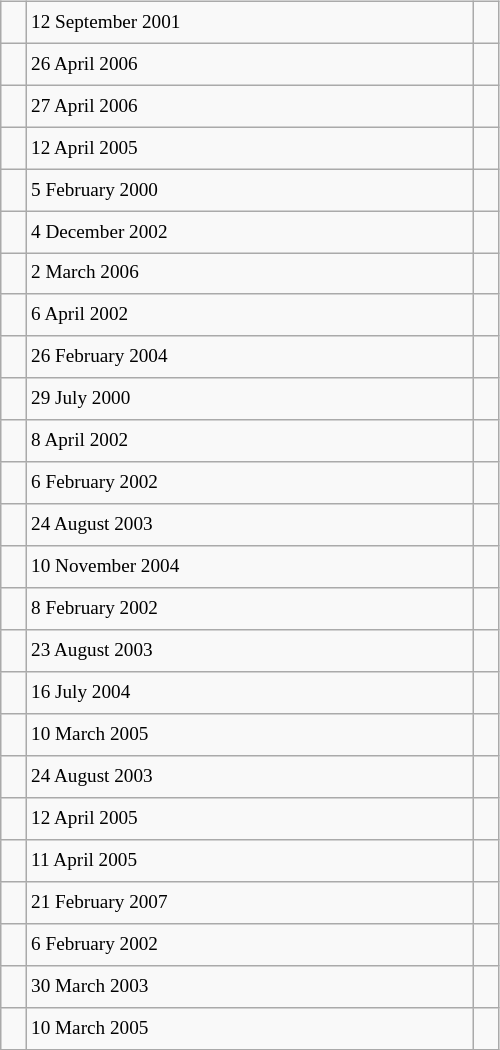<table class="wikitable" style="font-size: 80%; float: left; width: 26em; margin-right: 1em; height: 700px">
<tr>
<td></td>
<td>12 September 2001</td>
<td></td>
</tr>
<tr>
<td></td>
<td>26 April 2006</td>
<td></td>
</tr>
<tr>
<td></td>
<td>27 April 2006</td>
<td></td>
</tr>
<tr>
<td></td>
<td>12 April 2005</td>
<td></td>
</tr>
<tr>
<td></td>
<td>5 February 2000</td>
<td></td>
</tr>
<tr>
<td></td>
<td>4 December 2002</td>
<td></td>
</tr>
<tr>
<td></td>
<td>2 March 2006</td>
<td></td>
</tr>
<tr>
<td></td>
<td>6 April 2002</td>
<td></td>
</tr>
<tr>
<td></td>
<td>26 February 2004</td>
<td></td>
</tr>
<tr>
<td></td>
<td>29 July 2000</td>
<td></td>
</tr>
<tr>
<td></td>
<td>8 April 2002</td>
<td></td>
</tr>
<tr>
<td></td>
<td>6 February 2002</td>
<td></td>
</tr>
<tr>
<td></td>
<td>24 August 2003</td>
<td></td>
</tr>
<tr>
<td></td>
<td>10 November 2004</td>
<td></td>
</tr>
<tr>
<td></td>
<td>8 February 2002</td>
<td></td>
</tr>
<tr>
<td></td>
<td>23 August 2003</td>
<td></td>
</tr>
<tr>
<td></td>
<td>16 July 2004</td>
<td></td>
</tr>
<tr>
<td></td>
<td>10 March 2005</td>
<td></td>
</tr>
<tr>
<td></td>
<td>24 August 2003</td>
<td></td>
</tr>
<tr>
<td></td>
<td>12 April 2005</td>
<td></td>
</tr>
<tr>
<td></td>
<td>11 April 2005</td>
<td></td>
</tr>
<tr>
<td></td>
<td>21 February 2007</td>
<td></td>
</tr>
<tr>
<td></td>
<td>6 February 2002</td>
<td></td>
</tr>
<tr>
<td></td>
<td>30 March 2003</td>
<td></td>
</tr>
<tr>
<td></td>
<td>10 March 2005</td>
<td></td>
</tr>
</table>
